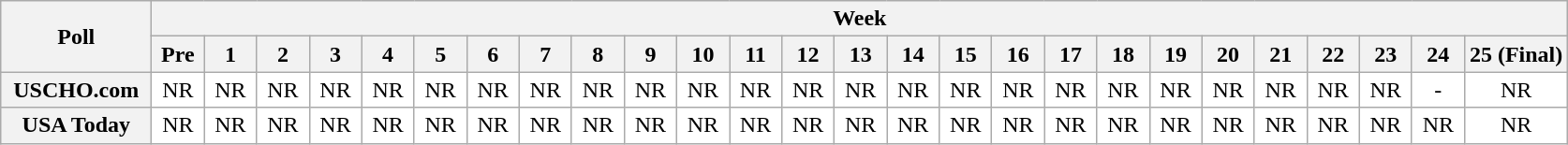<table class="wikitable" style="white-space:nowrap;">
<tr>
<th scope="col" width="100" rowspan="2">Poll</th>
<th colspan="26">Week</th>
</tr>
<tr>
<th scope="col" width="30">Pre</th>
<th scope="col" width="30">1</th>
<th scope="col" width="30">2</th>
<th scope="col" width="30">3</th>
<th scope="col" width="30">4</th>
<th scope="col" width="30">5</th>
<th scope="col" width="30">6</th>
<th scope="col" width="30">7</th>
<th scope="col" width="30">8</th>
<th scope="col" width="30">9</th>
<th scope="col" width="30">10</th>
<th scope="col" width="30">11</th>
<th scope="col" width="30">12</th>
<th scope="col" width="30">13</th>
<th scope="col" width="30">14</th>
<th scope="col" width="30">15</th>
<th scope="col" width="30">16</th>
<th scope="col" width="30">17</th>
<th scope="col" width="30">18</th>
<th scope="col" width="30">19</th>
<th scope="col" width="30">20</th>
<th scope="col" width="30">21</th>
<th scope="col" width="30">22</th>
<th scope="col" width="30">23</th>
<th scope="col" width="30">24</th>
<th scope="col" width="30">25 (Final)</th>
</tr>
<tr style="text-align:center;">
<th>USCHO.com</th>
<td bgcolor=FFFFFF>NR</td>
<td bgcolor=FFFFFF>NR</td>
<td bgcolor=FFFFFF>NR</td>
<td bgcolor=FFFFFF>NR</td>
<td bgcolor=FFFFFF>NR</td>
<td bgcolor=FFFFFF>NR</td>
<td bgcolor=FFFFFF>NR</td>
<td bgcolor=FFFFFF>NR</td>
<td bgcolor=FFFFFF>NR</td>
<td bgcolor=FFFFFF>NR</td>
<td bgcolor=FFFFFF>NR</td>
<td bgcolor=FFFFFF>NR</td>
<td bgcolor=FFFFFF>NR</td>
<td bgcolor=FFFFFF>NR</td>
<td bgcolor=FFFFFF>NR</td>
<td bgcolor=FFFFFF>NR</td>
<td bgcolor=FFFFFF>NR</td>
<td bgcolor=FFFFFF>NR</td>
<td bgcolor=FFFFFF>NR</td>
<td bgcolor=FFFFFF>NR</td>
<td bgcolor=FFFFFF>NR</td>
<td bgcolor=FFFFFF>NR</td>
<td bgcolor=FFFFFF>NR</td>
<td bgcolor=FFFFFF>NR</td>
<td bgcolor=FFFFFF>-</td>
<td bgcolor=FFFFFF>NR</td>
</tr>
<tr style="text-align:center;">
<th>USA Today</th>
<td bgcolor=FFFFFF>NR</td>
<td bgcolor=FFFFFF>NR</td>
<td bgcolor=FFFFFF>NR</td>
<td bgcolor=FFFFFF>NR</td>
<td bgcolor=FFFFFF>NR</td>
<td bgcolor=FFFFFF>NR</td>
<td bgcolor=FFFFFF>NR</td>
<td bgcolor=FFFFFF>NR</td>
<td bgcolor=FFFFFF>NR</td>
<td bgcolor=FFFFFF>NR</td>
<td bgcolor=FFFFFF>NR</td>
<td bgcolor=FFFFFF>NR</td>
<td bgcolor=FFFFFF>NR</td>
<td bgcolor=FFFFFF>NR</td>
<td bgcolor=FFFFFF>NR</td>
<td bgcolor=FFFFFF>NR</td>
<td bgcolor=FFFFFF>NR</td>
<td bgcolor=FFFFFF>NR</td>
<td bgcolor=FFFFFF>NR</td>
<td bgcolor=FFFFFF>NR</td>
<td bgcolor=FFFFFF>NR</td>
<td bgcolor=FFFFFF>NR</td>
<td bgcolor=FFFFFF>NR</td>
<td bgcolor=FFFFFF>NR</td>
<td bgcolor=FFFFFF>NR</td>
<td bgcolor=FFFFFF>NR</td>
</tr>
</table>
